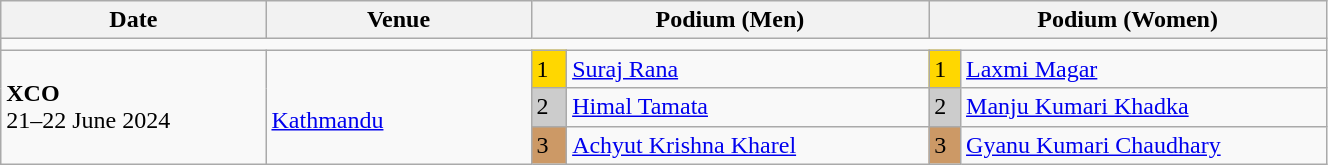<table class="wikitable" width=70%>
<tr>
<th>Date</th>
<th width=20%>Venue</th>
<th colspan=2 width=30%>Podium (Men)</th>
<th colspan=2 width=30%>Podium (Women)</th>
</tr>
<tr>
<td colspan=6></td>
</tr>
<tr>
<td rowspan=3><strong>XCO</strong> <br> 21–22 June 2024</td>
<td rowspan=3><br><a href='#'>Kathmandu</a></td>
<td bgcolor=FFD700>1</td>
<td><a href='#'>Suraj Rana</a></td>
<td bgcolor=FFD700>1</td>
<td><a href='#'>Laxmi Magar</a></td>
</tr>
<tr>
<td bgcolor=CCCCCC>2</td>
<td><a href='#'>Himal Tamata</a></td>
<td bgcolor=CCCCCC>2</td>
<td><a href='#'>Manju Kumari Khadka</a></td>
</tr>
<tr>
<td bgcolor=CC9966>3</td>
<td><a href='#'>Achyut Krishna Kharel</a></td>
<td bgcolor=CC9966>3</td>
<td><a href='#'>Gyanu Kumari Chaudhary</a></td>
</tr>
</table>
